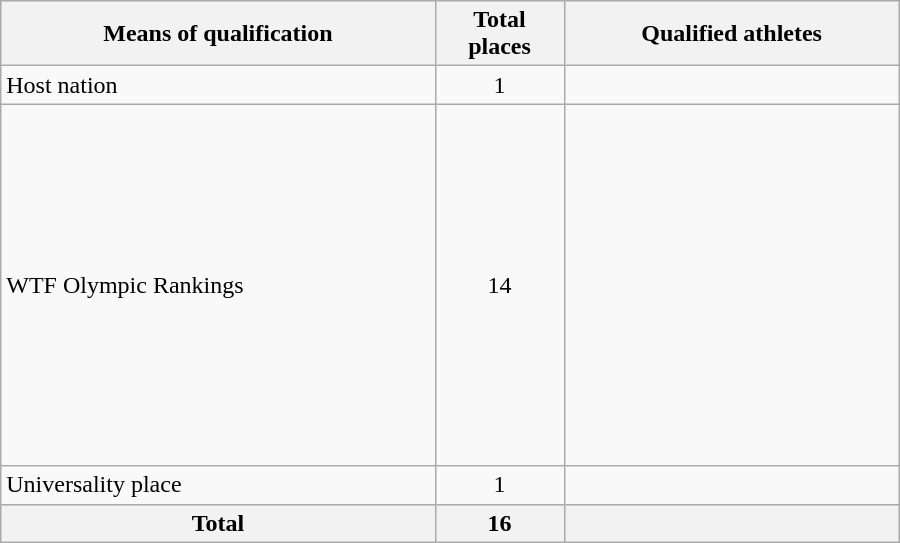<table class="wikitable" width=600>
<tr>
<th>Means of qualification</th>
<th>Total<br>places</th>
<th>Qualified athletes</th>
</tr>
<tr>
<td>Host nation</td>
<td align="center">1</td>
<td></td>
</tr>
<tr>
<td>WTF Olympic Rankings</td>
<td align="center">14</td>
<td><br><br><br><br><br><br><br><br><br><br><br><br><br></td>
</tr>
<tr>
<td>Universality place</td>
<td align="center">1</td>
<td></td>
</tr>
<tr>
<th>Total</th>
<th>16</th>
<th></th>
</tr>
</table>
